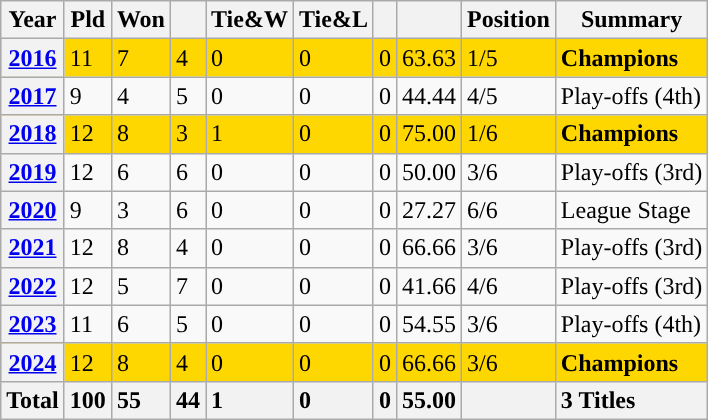<table class="wikitable sortable">
<tr>
<th class="unsortable">Year</th>
<th>Pld</th>
<th>Won</th>
<th></th>
<th>Tie&W</th>
<th>Tie&L</th>
<th></th>
<th></th>
<th class="unsortable">Position</th>
<th class="unsortable">Summary</th>
</tr>
<tr style="background:gold;">
<th><a href='#'>2016</a></th>
<td>11</td>
<td>7</td>
<td>4</td>
<td>0</td>
<td>0</td>
<td>0</td>
<td>63.63</td>
<td>1/5</td>
<td><strong>Champions</strong></td>
</tr>
<tr>
<th><a href='#'>2017</a></th>
<td>9</td>
<td>4</td>
<td>5</td>
<td>0</td>
<td>0</td>
<td>0</td>
<td>44.44</td>
<td>4/5</td>
<td>Play-offs (4th)</td>
</tr>
<tr style="background:gold;">
<th><a href='#'>2018</a></th>
<td>12</td>
<td>8</td>
<td>3</td>
<td>1</td>
<td>0</td>
<td>0</td>
<td>75.00</td>
<td>1/6</td>
<td><strong>Champions</strong></td>
</tr>
<tr>
<th><a href='#'>2019</a></th>
<td>12</td>
<td>6</td>
<td>6</td>
<td>0</td>
<td>0</td>
<td>0</td>
<td>50.00</td>
<td>3/6</td>
<td>Play-offs (3rd)</td>
</tr>
<tr>
<th><a href='#'>2020</a></th>
<td>9</td>
<td>3</td>
<td>6</td>
<td>0</td>
<td>0</td>
<td>0</td>
<td>27.27</td>
<td>6/6</td>
<td>League Stage</td>
</tr>
<tr>
<th><a href='#'>2021</a></th>
<td>12</td>
<td>8</td>
<td>4</td>
<td>0</td>
<td>0</td>
<td>0</td>
<td>66.66</td>
<td>3/6</td>
<td>Play-offs (3rd)</td>
</tr>
<tr>
<th><a href='#'>2022</a></th>
<td>12</td>
<td>5</td>
<td>7</td>
<td>0</td>
<td>0</td>
<td>0</td>
<td>41.66</td>
<td>4/6</td>
<td>Play-offs (3rd)</td>
</tr>
<tr>
<th><a href='#'>2023</a></th>
<td>11</td>
<td>6</td>
<td>5</td>
<td>0</td>
<td>0</td>
<td>0</td>
<td>54.55</td>
<td>3/6</td>
<td>Play-offs (4th)</td>
</tr>
<tr style="background:gold;">
<th><a href='#'>2024</a></th>
<td>12</td>
<td>8</td>
<td>4</td>
<td>0</td>
<td>0</td>
<td>0</td>
<td>66.66</td>
<td>3/6</td>
<td><strong>Champions</strong></td>
</tr>
<tr>
<th>Total</th>
<th style="text-align:left; class="unsortable"><strong>100</strong></th>
<th style="text-align:left"><strong>55</strong></th>
<th style="text-align:left"><strong>44</strong></th>
<th style="text-align:left"><strong>1</strong></th>
<th style="text-align:left"><strong>0</strong></th>
<th style="text-align:left"><strong>0</strong></th>
<th style="text-align:left"><strong>55.00</strong></th>
<th style="text-align:left"></th>
<th style="text-align:left"><strong>3 Titles</strong></th>
</tr>
</table>
